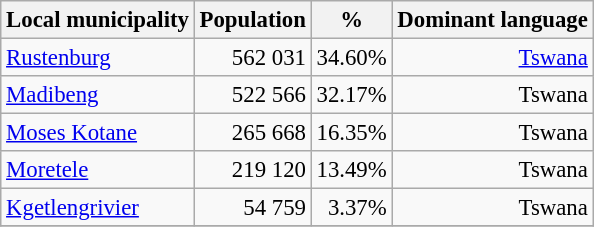<table class="wikitable" style="font-size: 95%; text-align: right">
<tr>
<th>Local municipality</th>
<th>Population</th>
<th>%</th>
<th>Dominant language</th>
</tr>
<tr>
<td align=left><a href='#'>Rustenburg</a></td>
<td>562 031</td>
<td>34.60%</td>
<td><a href='#'>Tswana</a></td>
</tr>
<tr>
<td align=left><a href='#'>Madibeng</a></td>
<td>522 566</td>
<td>32.17%</td>
<td>Tswana</td>
</tr>
<tr>
<td align=left><a href='#'>Moses Kotane</a></td>
<td>265 668</td>
<td>16.35%</td>
<td>Tswana</td>
</tr>
<tr>
<td align=left><a href='#'>Moretele</a></td>
<td>219 120</td>
<td>13.49%</td>
<td>Tswana</td>
</tr>
<tr>
<td align=left><a href='#'>Kgetlengrivier</a></td>
<td>54 759</td>
<td>3.37%</td>
<td>Tswana</td>
</tr>
<tr>
</tr>
</table>
